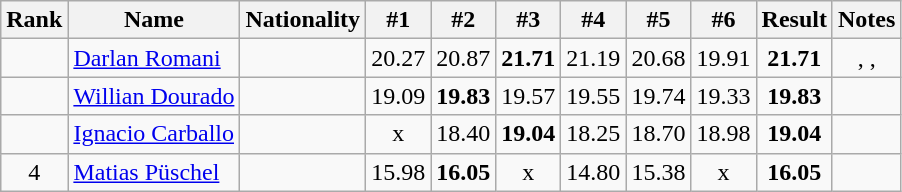<table class="wikitable sortable" style="text-align:center">
<tr>
<th>Rank</th>
<th>Name</th>
<th>Nationality</th>
<th>#1</th>
<th>#2</th>
<th>#3</th>
<th>#4</th>
<th>#5</th>
<th>#6</th>
<th>Result</th>
<th>Notes</th>
</tr>
<tr>
<td></td>
<td align=left><a href='#'>Darlan Romani</a></td>
<td align=left></td>
<td>20.27</td>
<td>20.87</td>
<td><strong>21.71</strong></td>
<td>21.19</td>
<td>20.68</td>
<td>19.91</td>
<td><strong>21.71</strong></td>
<td>, , </td>
</tr>
<tr>
<td></td>
<td align=left><a href='#'>Willian Dourado</a></td>
<td align=left></td>
<td>19.09</td>
<td><strong>19.83</strong></td>
<td>19.57</td>
<td>19.55</td>
<td>19.74</td>
<td>19.33</td>
<td><strong>19.83</strong></td>
<td></td>
</tr>
<tr>
<td></td>
<td align=left><a href='#'>Ignacio Carballo</a></td>
<td align=left></td>
<td>x</td>
<td>18.40</td>
<td><strong>19.04</strong></td>
<td>18.25</td>
<td>18.70</td>
<td>18.98</td>
<td><strong>19.04</strong></td>
<td></td>
</tr>
<tr>
<td>4</td>
<td align=left><a href='#'>Matias Püschel</a></td>
<td align=left></td>
<td>15.98</td>
<td><strong>16.05</strong></td>
<td>x</td>
<td>14.80</td>
<td>15.38</td>
<td>x</td>
<td><strong>16.05</strong></td>
<td></td>
</tr>
</table>
